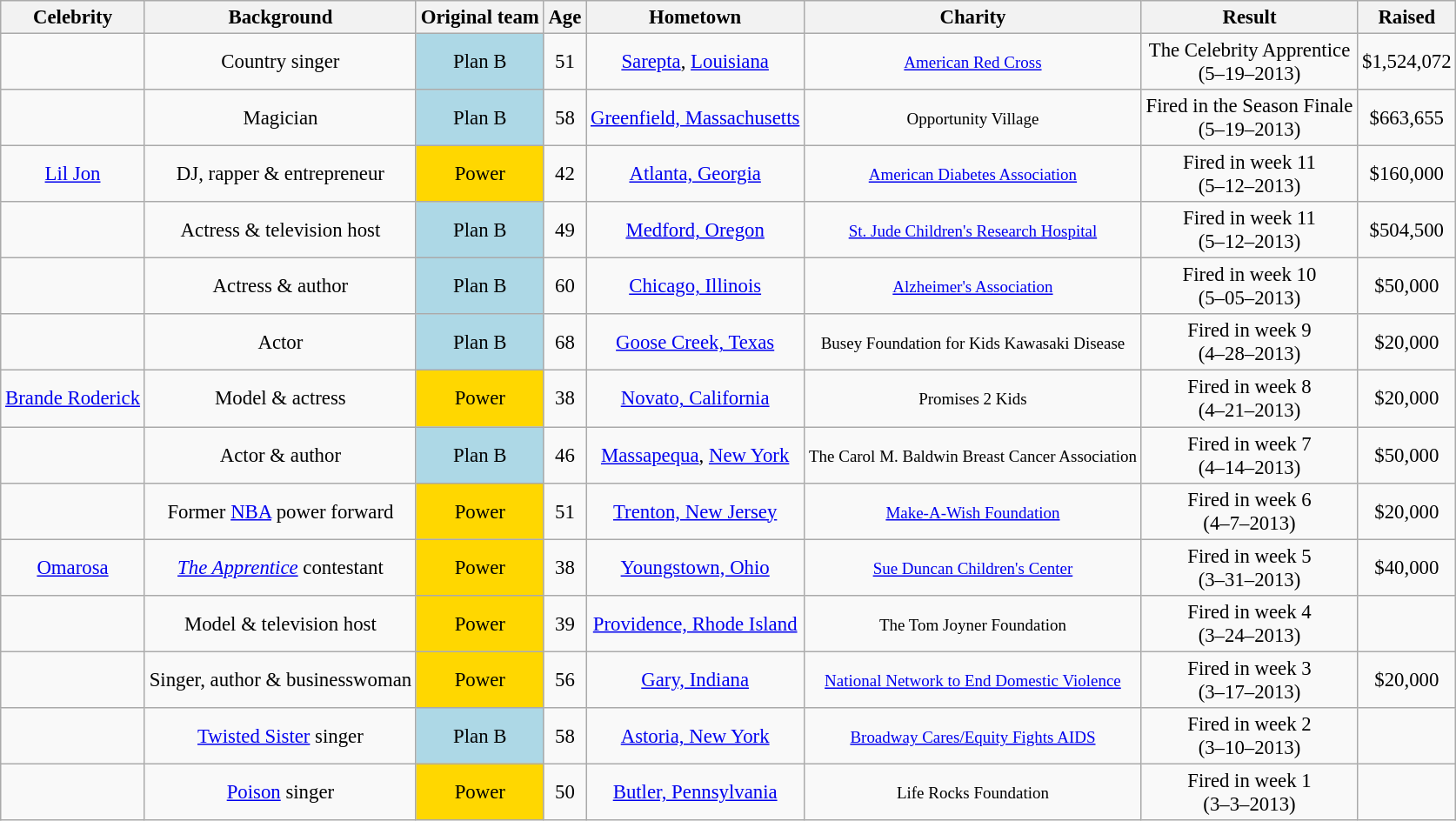<table class= "wikitable sortable" align=center border="2" cellpadding="3" cellspacing="0" style="text-align: center; font-size:95%">
<tr>
<th>Celebrity</th>
<th>Background</th>
<th>Original team</th>
<th>Age</th>
<th>Hometown</th>
<th>Charity</th>
<th>Result</th>
<th>Raised</th>
</tr>
<tr>
<td><br><small><em></em></small></td>
<td>Country singer</td>
<td style="text-align:center; background:lightblue;">Plan B</td>
<td style="text-align:center;">51</td>
<td><a href='#'>Sarepta</a>, <a href='#'>Louisiana</a></td>
<td><small><a href='#'>American Red Cross</a></small></td>
<td>The Celebrity Apprentice<br>(5–19–2013)</td>
<td>$1,524,072</td>
</tr>
<tr>
<td><br><small><em></em></small></td>
<td>Magician</td>
<td style="text-align:center; background:lightblue;">Plan B</td>
<td style="text-align:center;">58</td>
<td><a href='#'>Greenfield, Massachusetts</a></td>
<td><small>Opportunity Village</small></td>
<td>Fired in the Season Finale<br>(5–19–2013)</td>
<td>$663,655</td>
</tr>
<tr>
<td><a href='#'>Lil Jon</a><br><small><em></em></small></td>
<td>DJ, rapper & entrepreneur</td>
<td style="text-align:center; background:gold;">Power</td>
<td style="text-align:center;">42</td>
<td><a href='#'>Atlanta, Georgia</a></td>
<td><small><a href='#'>American Diabetes Association</a></small></td>
<td>Fired in week 11<br>(5–12–2013)</td>
<td>$160,000</td>
</tr>
<tr>
<td><br><small><em></em></small></td>
<td>Actress & television host</td>
<td style="text-align:center; background:lightblue;">Plan B</td>
<td style="text-align:center;">49</td>
<td><a href='#'>Medford, Oregon</a></td>
<td><small><a href='#'>St. Jude Children's Research Hospital</a></small></td>
<td>Fired in week 11<br>(5–12–2013)</td>
<td>$504,500 </td>
</tr>
<tr>
<td><br><small><em></em></small></td>
<td>Actress & author</td>
<td style="text-align:center; background:lightblue;">Plan B</td>
<td style="text-align:center;">60</td>
<td><a href='#'>Chicago, Illinois</a></td>
<td><small><a href='#'>Alzheimer's Association</a></small></td>
<td>Fired in week 10<br>(5–05–2013)</td>
<td>$50,000</td>
</tr>
<tr>
<td><br><small><em></em></small></td>
<td>Actor</td>
<td style="text-align:center; background:lightblue;">Plan B</td>
<td style="text-align:center;">68</td>
<td><a href='#'>Goose Creek, Texas</a></td>
<td><small>Busey Foundation for Kids Kawasaki Disease</small></td>
<td>Fired in week 9<br>(4–28–2013)</td>
<td>$20,000</td>
</tr>
<tr>
<td><a href='#'>Brande Roderick</a><br><small><em></em></small></td>
<td>Model & actress</td>
<td style="text-align:center; background:gold;">Power</td>
<td style="text-align:center;">38</td>
<td><a href='#'>Novato, California</a></td>
<td><small>Promises 2 Kids</small></td>
<td>Fired in week 8<br>(4–21–2013)</td>
<td>$20,000</td>
</tr>
<tr>
<td><br><small><em></em></small></td>
<td>Actor & author</td>
<td style="text-align:center; background:lightblue;">Plan B</td>
<td style="text-align:center;">46</td>
<td><a href='#'>Massapequa</a>, <a href='#'>New York</a></td>
<td><small>The Carol M. Baldwin Breast Cancer Association</small></td>
<td>Fired in week 7<br>(4–14–2013)</td>
<td>$50,000</td>
</tr>
<tr>
<td><br><small><em></em></small></td>
<td>Former <a href='#'>NBA</a> power forward</td>
<td style="text-align:center; background:gold;">Power</td>
<td style="text-align:center;">51</td>
<td><a href='#'>Trenton, New Jersey</a></td>
<td><small><a href='#'>Make-A-Wish Foundation</a></small></td>
<td>Fired in week 6<br>(4–7–2013)</td>
<td>$20,000</td>
</tr>
<tr>
<td><a href='#'>Omarosa</a><br><small><em></em></small></td>
<td><em><a href='#'>The Apprentice</a></em> contestant</td>
<td style="text-align:center; background:gold;">Power</td>
<td style="text-align:center;">38</td>
<td><a href='#'>Youngstown, Ohio</a></td>
<td><small><a href='#'>Sue Duncan Children's Center</a></small></td>
<td>Fired in week 5<br>(3–31–2013)</td>
<td>$40,000</td>
</tr>
<tr>
<td><br><small><em></em></small></td>
<td>Model & television host</td>
<td style="text-align:center; background:gold;">Power</td>
<td style="text-align:center;">39</td>
<td><a href='#'>Providence, Rhode Island</a></td>
<td><small>The Tom Joyner Foundation</small></td>
<td>Fired in week 4<br>(3–24–2013)</td>
<td></td>
</tr>
<tr>
<td><br><small><em></em></small></td>
<td>Singer, author & businesswoman</td>
<td style="text-align:center; background:gold;">Power</td>
<td style="text-align:center;">56</td>
<td><a href='#'>Gary, Indiana</a></td>
<td><small><a href='#'>National Network to End Domestic Violence</a></small></td>
<td>Fired in week 3<br>(3–17–2013)</td>
<td>$20,000</td>
</tr>
<tr>
<td><br><small><em></em></small></td>
<td><a href='#'>Twisted Sister</a> singer</td>
<td style="text-align:center; background:lightblue;">Plan B</td>
<td style="text-align:center;">58</td>
<td><a href='#'>Astoria, New York</a></td>
<td><small><a href='#'>Broadway Cares/Equity Fights AIDS</a></small></td>
<td>Fired in week 2<br>(3–10–2013)</td>
<td></td>
</tr>
<tr>
<td><br><small><em></em></small></td>
<td><a href='#'>Poison</a> singer</td>
<td style="text-align:center; background:gold;">Power</td>
<td style="text-align:center;">50</td>
<td><a href='#'>Butler, Pennsylvania</a></td>
<td><small>Life Rocks Foundation</small></td>
<td>Fired in week 1<br>(3–3–2013)</td>
<td></td>
</tr>
</table>
